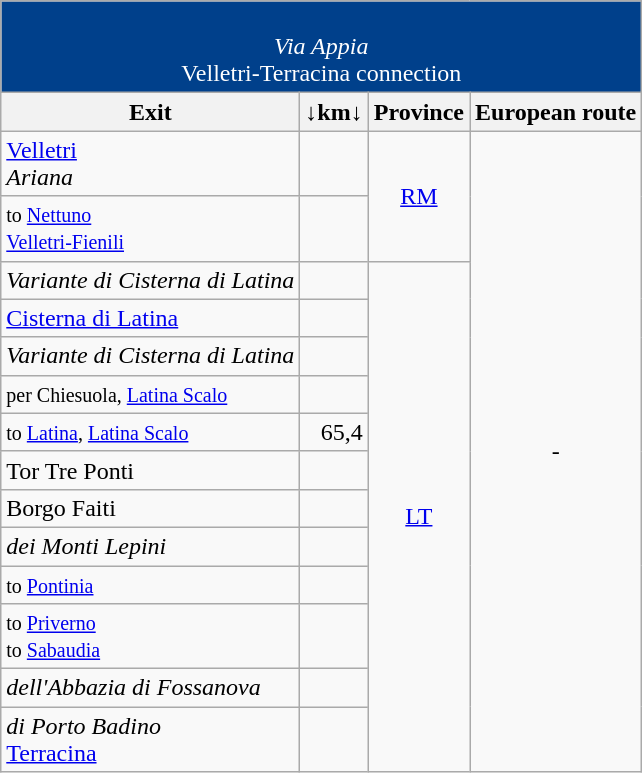<table class="wikitable">
<tr align="center" bgcolor="00408B" style="color: white;font-size:100%;">
<td colspan="5"><br><em>Via Appia</em><br>Velletri-Terracina connection</td>
</tr>
<tr>
<th>Exit</th>
<th>↓km↓</th>
<th>Province</th>
<th>European route</th>
</tr>
<tr>
<td> <a href='#'>Velletri</a> <br>  <em>Ariana</em></td>
<td align="right"></td>
<td rowspan="2" align="center"><a href='#'>RM</a></td>
<td rowspan="14" align="center">-</td>
</tr>
<tr>
<td>   <small>to <a href='#'>Nettuno</a><br> <a href='#'>Velletri-Fienili</a></small></td>
<td align="right"></td>
</tr>
<tr>
<td>   <em>Variante di Cisterna di Latina</em></td>
<td align="right"></td>
<td rowspan="12" align="center"><a href='#'>LT</a></td>
</tr>
<tr>
<td> <a href='#'>Cisterna di Latina</a></td>
<td align="right"></td>
</tr>
<tr>
<td>   <em>Variante di Cisterna di Latina</em></td>
<td align="right"></td>
</tr>
<tr>
<td>  <small>per Chiesuola, <a href='#'>Latina Scalo</a></small></td>
<td align="right"></td>
</tr>
<tr>
<td> <small>to <a href='#'>Latina</a>, <a href='#'>Latina Scalo</a></small></td>
<td align="right">65,4</td>
</tr>
<tr>
<td> Tor Tre Ponti</td>
<td align="right"></td>
</tr>
<tr>
<td>  Borgo Faiti</td>
<td align="right"></td>
</tr>
<tr>
<td>   <em>dei Monti Lepini</em></td>
<td align="right"></td>
</tr>
<tr>
<td> <small>to <a href='#'>Pontinia</a></small></td>
<td align="right"></td>
</tr>
<tr>
<td>  <small>to <a href='#'>Priverno</a></small> <br>  <small>to <a href='#'>Sabaudia</a></small></td>
<td align="right"></td>
</tr>
<tr>
<td>  <em>dell'Abbazia di Fossanova</em></td>
<td align="right"></td>
</tr>
<tr>
<td>  <em>di Porto Badino</em> <br>  <a href='#'>Terracina</a></td>
<td align="right"></td>
</tr>
</table>
